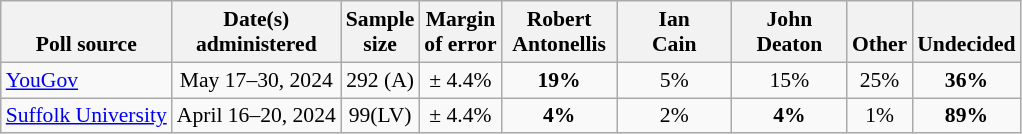<table class="wikitable" style="font-size:90%;text-align:center;">
<tr valign=bottom>
<th>Poll source</th>
<th>Date(s)<br>administered</th>
<th>Sample<br>size</th>
<th>Margin<br>of error</th>
<th style="width:70px;">Robert<br>Antonellis</th>
<th style="width:70px;">Ian<br>Cain</th>
<th style="width:70px;">John<br>Deaton</th>
<th>Other</th>
<th>Undecided</th>
</tr>
<tr>
<td style="text-align:left;"><a href='#'>YouGov</a></td>
<td>May 17–30, 2024</td>
<td>292 (A)</td>
<td>± 4.4%</td>
<td><strong>19%</strong></td>
<td>5%</td>
<td>15%</td>
<td>25%</td>
<td><strong>36%</strong></td>
</tr>
<tr>
<td style="text-align:left;"><a href='#'>Suffolk University</a></td>
<td>April 16–20, 2024</td>
<td>99(LV)</td>
<td>± 4.4%</td>
<td><strong>4%</strong></td>
<td>2%</td>
<td><strong>4%</strong></td>
<td>1%</td>
<td><strong>89%</strong></td>
</tr>
</table>
